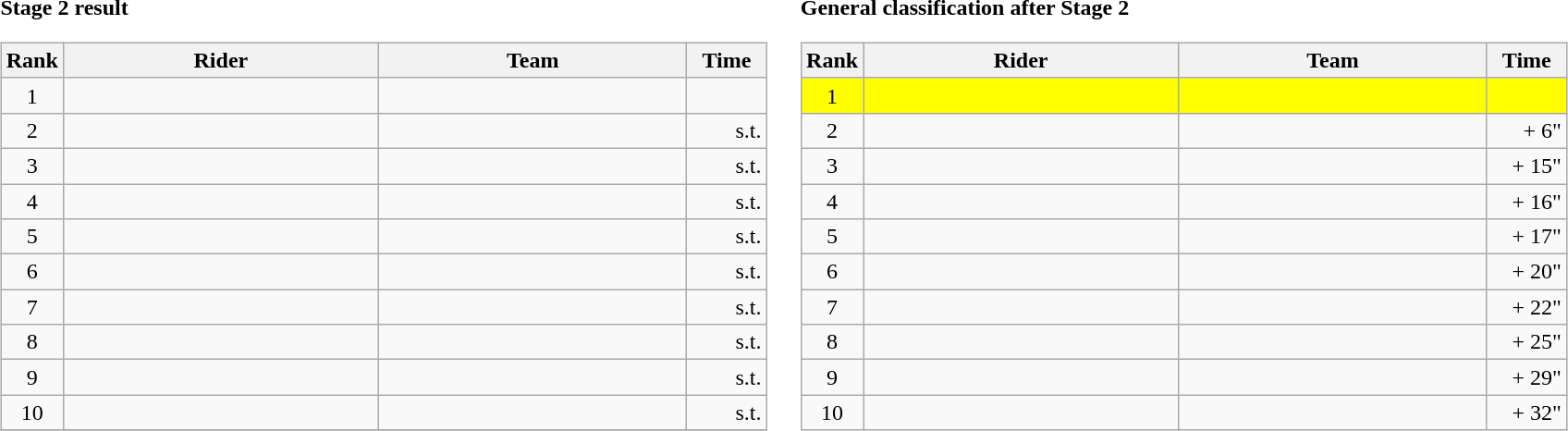<table>
<tr>
<td><strong>Stage 2 result</strong><br><table class="wikitable">
<tr>
<th width="8">Rank</th>
<th width="220">Rider</th>
<th width="215">Team</th>
<th width="50">Time</th>
</tr>
<tr>
<td style="text-align:center;">1</td>
<td></td>
<td></td>
<td align="right"></td>
</tr>
<tr>
<td style="text-align:center;">2</td>
<td></td>
<td></td>
<td align="right">s.t.</td>
</tr>
<tr>
<td style="text-align:center;">3</td>
<td></td>
<td></td>
<td align="right">s.t.</td>
</tr>
<tr>
<td style="text-align:center;">4</td>
<td></td>
<td></td>
<td align="right">s.t.</td>
</tr>
<tr>
<td style="text-align:center;">5</td>
<td></td>
<td></td>
<td align="right">s.t.</td>
</tr>
<tr>
<td style="text-align:center;">6</td>
<td></td>
<td></td>
<td align="right">s.t.</td>
</tr>
<tr>
<td style="text-align:center;">7</td>
<td><s></s> </td>
<td></td>
<td align="right">s.t.</td>
</tr>
<tr>
<td style="text-align:center;">8</td>
<td></td>
<td></td>
<td align="right">s.t.</td>
</tr>
<tr>
<td style="text-align:center;">9</td>
<td></td>
<td></td>
<td align="right">s.t.</td>
</tr>
<tr>
<td style="text-align:center;">10</td>
<td></td>
<td></td>
<td align="right">s.t.</td>
</tr>
<tr>
</tr>
</table>
</td>
<td></td>
<td><strong>General classification after Stage 2</strong><br><table class="wikitable">
<tr>
<th width="8">Rank</th>
<th width="220">Rider</th>
<th width="215">Team</th>
<th width="50">Time</th>
</tr>
<tr bgcolor=Yellow>
<td style="text-align:center;">1</td>
<td><s></s> </td>
<td></td>
<td align="right"></td>
</tr>
<tr>
<td style="text-align:center;">2</td>
<td></td>
<td></td>
<td align="right">+ 6"</td>
</tr>
<tr>
<td style="text-align:center;">3</td>
<td></td>
<td></td>
<td align="right">+ 15"</td>
</tr>
<tr>
<td style="text-align:center;">4</td>
<td></td>
<td></td>
<td align="right">+ 16"</td>
</tr>
<tr>
<td style="text-align:center;">5</td>
<td></td>
<td></td>
<td align="right">+ 17"</td>
</tr>
<tr>
<td style="text-align:center;">6</td>
<td></td>
<td></td>
<td align="right">+ 20"</td>
</tr>
<tr>
<td style="text-align:center;">7</td>
<td></td>
<td></td>
<td align="right">+ 22"</td>
</tr>
<tr>
<td style="text-align:center;">8</td>
<td></td>
<td></td>
<td align="right">+ 25"</td>
</tr>
<tr>
<td style="text-align:center;">9</td>
<td></td>
<td></td>
<td align="right">+ 29"</td>
</tr>
<tr>
<td style="text-align:center;">10</td>
<td></td>
<td></td>
<td align="right">+ 32"</td>
</tr>
</table>
</td>
</tr>
</table>
